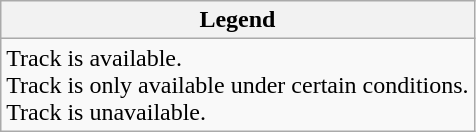<table class="wikitable">
<tr>
<th>Legend</th>
</tr>
<tr>
<td> Track is available.<br> Track is only available under certain conditions.<br> Track is unavailable.</td>
</tr>
</table>
